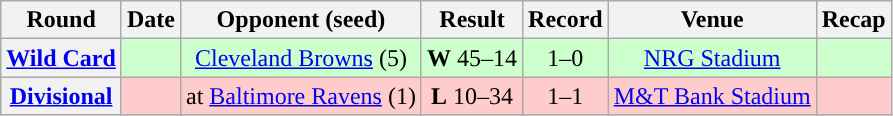<table class="wikitable" style="text-align:center">
<tr>
<th>Round</th>
<th>Date</th>
<th>Opponent (seed)</th>
<th>Result</th>
<th>Record</th>
<th>Venue</th>
<th>Recap</th>
</tr>
<tr style="background:#cfc">
<th><a href='#'>Wild Card</a></th>
<td></td>
<td><a href='#'>Cleveland Browns</a> (5)</td>
<td><strong>W</strong> 45–14</td>
<td>1–0</td>
<td><a href='#'>NRG Stadium</a></td>
<td></td>
</tr>
<tr style="background:#fcc">
<th><a href='#'>Divisional</a></th>
<td></td>
<td>at <a href='#'>Baltimore Ravens</a> (1)</td>
<td><strong>L</strong> 10–34</td>
<td>1–1</td>
<td><a href='#'>M&T Bank Stadium</a></td>
<td></td>
</tr>
</table>
